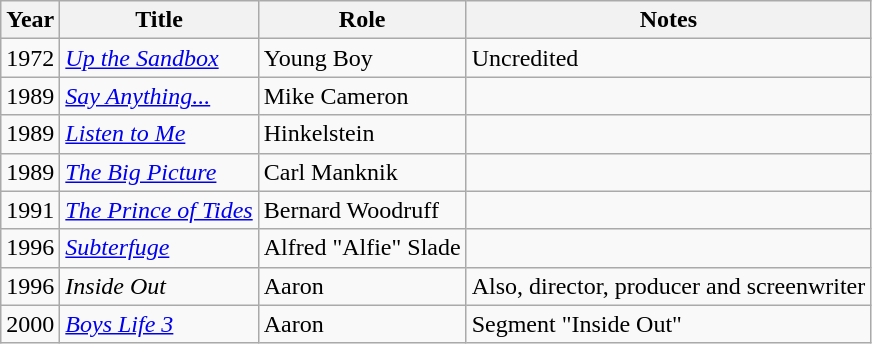<table class="wikitable sortable">
<tr>
<th>Year</th>
<th>Title</th>
<th>Role</th>
<th class="unsortable">Notes</th>
</tr>
<tr>
<td>1972</td>
<td><em><a href='#'>Up the Sandbox</a></em></td>
<td>Young Boy</td>
<td>Uncredited</td>
</tr>
<tr>
<td>1989</td>
<td><em><a href='#'>Say Anything...</a></em></td>
<td>Mike Cameron</td>
<td></td>
</tr>
<tr>
<td>1989</td>
<td><em><a href='#'>Listen to Me</a></em></td>
<td>Hinkelstein</td>
<td></td>
</tr>
<tr>
<td>1989</td>
<td><em><a href='#'>The Big Picture</a></em></td>
<td>Carl Manknik</td>
<td></td>
</tr>
<tr>
<td>1991</td>
<td><em><a href='#'>The Prince of Tides</a></em></td>
<td>Bernard Woodruff</td>
<td></td>
</tr>
<tr>
<td>1996</td>
<td><em><a href='#'>Subterfuge</a></em></td>
<td>Alfred "Alfie" Slade</td>
<td></td>
</tr>
<tr>
<td>1996</td>
<td><em>Inside Out</em></td>
<td>Aaron</td>
<td>Also, director, producer and screenwriter</td>
</tr>
<tr>
<td>2000</td>
<td><em><a href='#'>Boys Life 3</a></em></td>
<td>Aaron</td>
<td>Segment "Inside Out"</td>
</tr>
</table>
